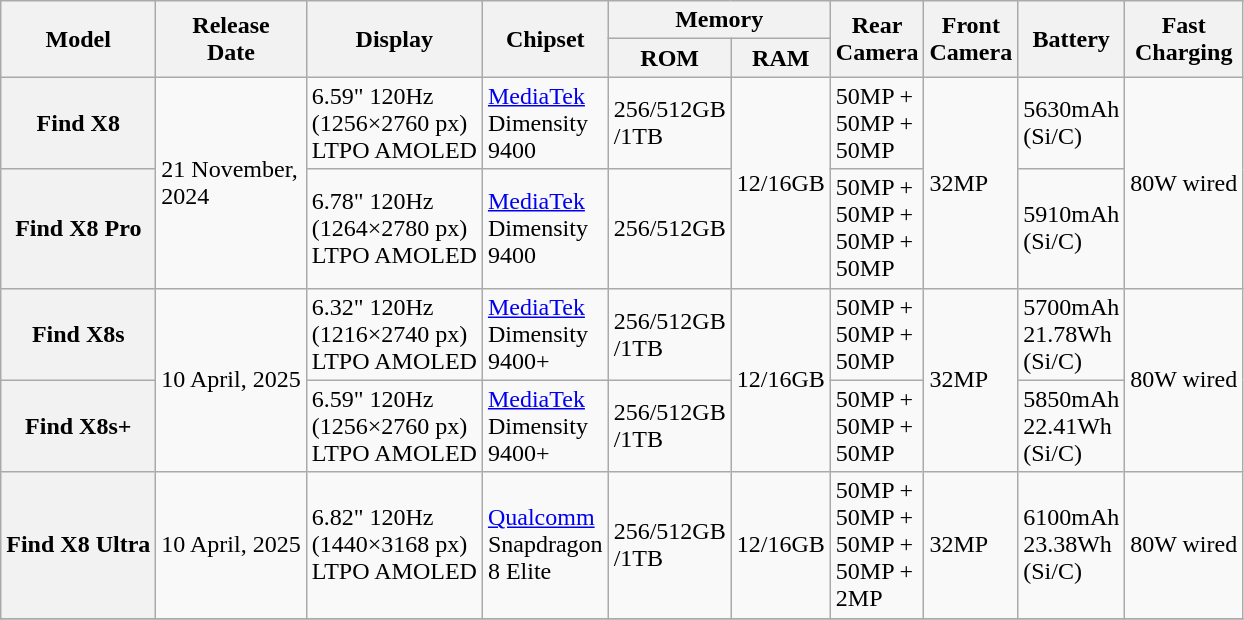<table class="wikitable sortable">
<tr>
<th rowspan="2">Model</th>
<th rowspan="2">Release <br>Date</th>
<th rowspan="2">Display</th>
<th rowspan="2">Chipset</th>
<th colspan="2">Memory</th>
<th rowspan="2">Rear <br>Camera</th>
<th rowspan="2">Front <br>Camera</th>
<th rowspan="2">Battery</th>
<th rowspan="2">Fast <br>Charging</th>
</tr>
<tr>
<th>ROM</th>
<th>RAM</th>
</tr>
<tr>
<th>Find X8</th>
<td rowspan="2">21 November, <br>2024</td>
<td>6.59"  120Hz <br>(1256×2760 px) <br>LTPO AMOLED</td>
<td><a href='#'>MediaTek</a> <br>Dimensity <br>9400</td>
<td>256/512GB<br>/1TB</td>
<td rowspan="2">12/16GB</td>
<td>50MP + <br>50MP + <br>50MP</td>
<td rowspan="2">32MP</td>
<td>5630mAh <br>(Si/C)</td>
<td rowspan="2">80W wired</td>
</tr>
<tr>
<th>Find X8 Pro</th>
<td>6.78" 120Hz <br>(1264×2780 px) <br>LTPO AMOLED</td>
<td><a href='#'>MediaTek</a> <br>Dimensity <br>9400</td>
<td>256/512GB</td>
<td>50MP + <br>50MP + <br>50MP + <br>50MP</td>
<td>5910mAh <br>(Si/C)</td>
</tr>
<tr>
<th>Find X8s</th>
<td rowspan="2">10 April, 2025</td>
<td>6.32" 120Hz <br>(1216×2740 px) <br>LTPO AMOLED</td>
<td><a href='#'>MediaTek</a> <br>Dimensity <br>9400+</td>
<td>256/512GB<br>/1TB</td>
<td rowspan="2">12/16GB</td>
<td>50MP + <br>50MP + <br>50MP</td>
<td rowspan="2">32MP</td>
<td>5700mAh <br>21.78Wh <br>(Si/C)</td>
<td rowspan="2">80W wired</td>
</tr>
<tr>
<th>Find X8s+</th>
<td>6.59" 120Hz <br>(1256×2760 px) <br>LTPO AMOLED</td>
<td><a href='#'>MediaTek</a> <br>Dimensity <br>9400+</td>
<td>256/512GB<br>/1TB</td>
<td>50MP + <br>50MP + <br>50MP</td>
<td>5850mAh <br>22.41Wh <br>(Si/C)</td>
</tr>
<tr>
<th>Find X8 Ultra</th>
<td>10 April, 2025</td>
<td>6.82" 120Hz <br>(1440×3168 px) <br>LTPO AMOLED</td>
<td><a href='#'>Qualcomm</a> <br>Snapdragon <br>8 Elite</td>
<td>256/512GB<br>/1TB</td>
<td>12/16GB</td>
<td>50MP + <br>50MP + <br>50MP + <br>50MP + <br>2MP</td>
<td>32MP</td>
<td>6100mAh <br>23.38Wh <br>(Si/C)</td>
<td>80W wired</td>
</tr>
<tr>
</tr>
</table>
